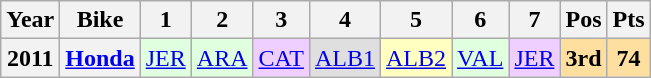<table class="wikitable" style="text-align:center;">
<tr>
<th>Year</th>
<th>Bike</th>
<th>1</th>
<th>2</th>
<th>3</th>
<th>4</th>
<th>5</th>
<th>6</th>
<th>7</th>
<th>Pos</th>
<th>Pts</th>
</tr>
<tr>
<th>2011</th>
<th><a href='#'>Honda</a></th>
<td style="background:#DFFFDF;"><a href='#'>JER</a><br></td>
<td style="background:#DFFFDF;"><a href='#'>ARA</a><br></td>
<td style="background:#EFCFFF;"><a href='#'>CAT</a><br></td>
<td style="background:#DFDFDF;"><a href='#'>ALB1</a><br></td>
<td style="background:#FFFFBF;"><a href='#'>ALB2</a><br></td>
<td style="background:#DFFFDF;"><a href='#'>VAL</a><br></td>
<td style="background:#EFCFFF;"><a href='#'>JER</a><br></td>
<th style="background:#FFDF9F;">3rd</th>
<th style="background:#FFDF9F;">74</th>
</tr>
</table>
